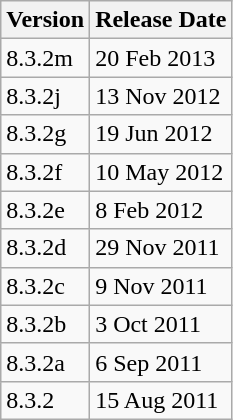<table class="wikitable" border="1">
<tr>
<th>Version</th>
<th>Release Date</th>
</tr>
<tr>
<td>8.3.2m</td>
<td>20 Feb 2013</td>
</tr>
<tr>
<td>8.3.2j</td>
<td>13 Nov 2012</td>
</tr>
<tr>
<td>8.3.2g</td>
<td>19 Jun 2012</td>
</tr>
<tr>
<td>8.3.2f</td>
<td>10 May 2012</td>
</tr>
<tr>
<td>8.3.2e</td>
<td>8 Feb 2012</td>
</tr>
<tr>
<td>8.3.2d</td>
<td>29 Nov 2011</td>
</tr>
<tr>
<td>8.3.2c</td>
<td>9 Nov 2011</td>
</tr>
<tr>
<td>8.3.2b</td>
<td>3 Oct 2011</td>
</tr>
<tr>
<td>8.3.2a</td>
<td>6 Sep 2011</td>
</tr>
<tr>
<td>8.3.2</td>
<td>15 Aug 2011</td>
</tr>
</table>
